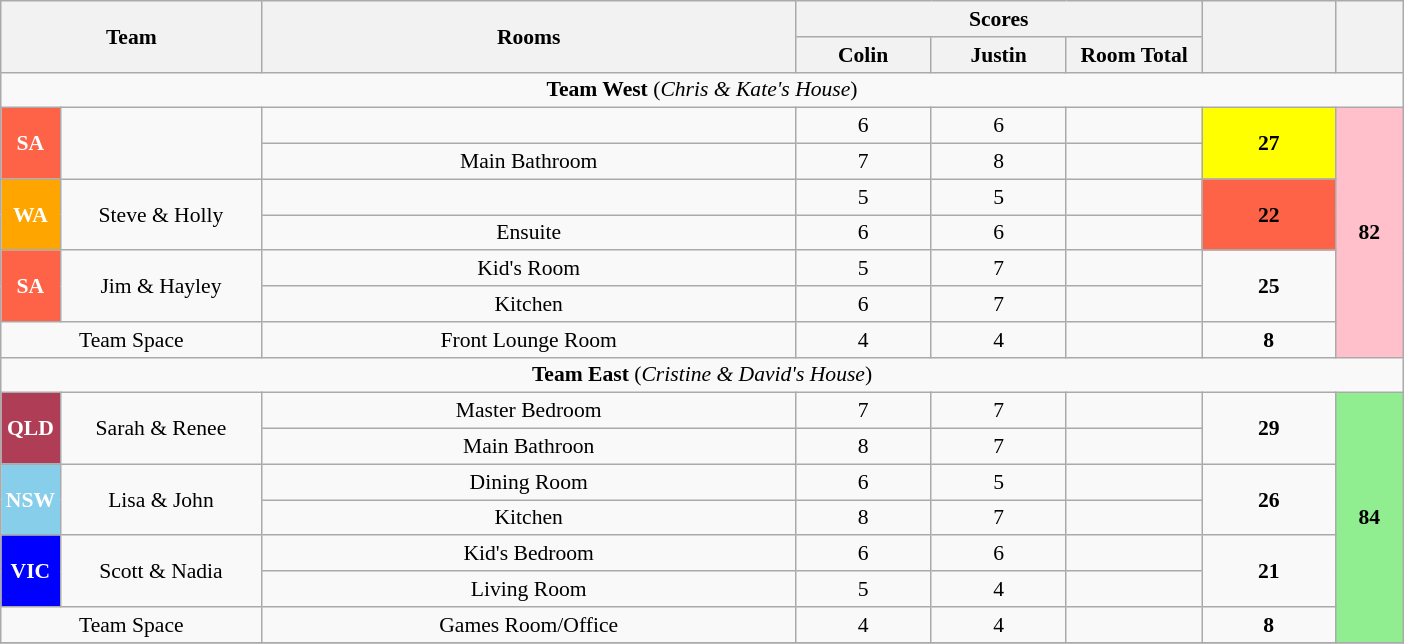<table class="wikitable plainrowheaders" style="text-align:center; font-size:90%; width:65em;">
<tr>
<th colspan="2" rowspan="2">Team</th>
<th rowspan="2" style="width:40%;">Rooms</th>
<th colspan="3" style="width:40%;">Scores</th>
<th rowspan="2" style="width:10%;"></th>
<th rowspan="2" style="width:10%;"></th>
</tr>
<tr>
<th style="width:10%;">Colin</th>
<th style="width:10%;">Justin</th>
<th style="width:10%;">Room Total</th>
</tr>
<tr>
<td colspan="8" scope="col" style="width:10em;" scope="col" style="background:red; color:white;"><strong>Team West</strong> (<em>Chris & Kate's House</em>)</td>
</tr>
<tr>
<th rowspan="2" style="background:tomato; color:white;">SA</th>
<td rowspan="2" style="width:15%;"></td>
<td></td>
<td>6</td>
<td>6</td>
<td></td>
<td rowspan="2" style="background:#FFFF00; color:black;"><strong>27</strong></td>
<th rowspan="7" style="background:pink; color:black;">82</th>
</tr>
<tr>
<td>Main Bathroom</td>
<td>7</td>
<td>8</td>
<td></td>
</tr>
<tr>
<th rowspan="2" style="background:orange; color:white;">WA</th>
<td rowspan="2" style="width:15%;">Steve & Holly</td>
<td></td>
<td>5</td>
<td>5</td>
<td></td>
<td rowspan="2" style="background:tomato; color:black;"><strong>22</strong></td>
</tr>
<tr>
<td>Ensuite</td>
<td>6</td>
<td>6</td>
<td></td>
</tr>
<tr>
<th rowspan="2" style="background:tomato; color:white;">SA</th>
<td rowspan="2" style="width:15%;">Jim & Hayley<br></td>
<td>Kid's Room</td>
<td>5</td>
<td>7</td>
<td></td>
<td rowspan="2"><strong>25</strong></td>
</tr>
<tr>
<td>Kitchen</td>
<td>6</td>
<td>7</td>
<td></td>
</tr>
<tr>
<td colspan="2">Team Space</td>
<td>Front Lounge Room</td>
<td>4</td>
<td>4</td>
<td></td>
<td><strong>8</strong></td>
</tr>
<tr>
<td colspan="8" scope="col" style="width:10em;" scope="col" style="background:blue; color:white;"><strong>Team East</strong> (<em>Cristine & David's House</em>)</td>
</tr>
<tr>
<th rowspan="2" style="background:#AF3D55; color:white;">QLD</th>
<td rowspan="2" style="width:15%;">Sarah & Renee</td>
<td>Master Bedroom</td>
<td>7</td>
<td>7</td>
<td></td>
<td rowspan="2"><strong>29</strong></td>
<th rowspan="7" style="background:lightgreen; color:black;">84</th>
</tr>
<tr>
<td>Main Bathroon</td>
<td>8</td>
<td>7</td>
<td></td>
</tr>
<tr>
<th rowspan="2" style="background:skyblue; color:white;">NSW</th>
<td rowspan="2" style="width:15%;">Lisa & John</td>
<td>Dining Room</td>
<td>6</td>
<td>5</td>
<td></td>
<td rowspan="2"><strong>26</strong></td>
</tr>
<tr>
<td>Kitchen</td>
<td>8</td>
<td>7</td>
<td></td>
</tr>
<tr>
<th rowspan="2" style="background:blue; color:white;">VIC</th>
<td rowspan="2" style="width:15%;">Scott & Nadia<br></td>
<td>Kid's Bedroom</td>
<td>6</td>
<td>6</td>
<td></td>
<td rowspan="2"><strong>21</strong></td>
</tr>
<tr>
<td>Living Room</td>
<td>5</td>
<td>4</td>
<td></td>
</tr>
<tr>
<td colspan="2">Team Space</td>
<td>Games Room/Office</td>
<td>4</td>
<td>4</td>
<td></td>
<td><strong>8</strong></td>
</tr>
<tr>
</tr>
</table>
